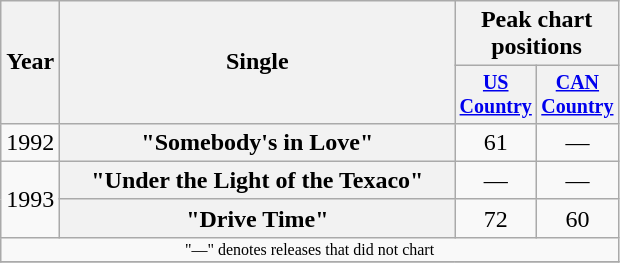<table class="wikitable plainrowheaders" style="text-align:center;">
<tr>
<th rowspan="2">Year</th>
<th rowspan="2" style="width:16em;">Single</th>
<th colspan="2">Peak chart<br>positions</th>
</tr>
<tr style="font-size:smaller;">
<th width="45"><a href='#'>US Country</a></th>
<th width="45"><a href='#'>CAN Country</a></th>
</tr>
<tr>
<td>1992</td>
<th scope="row">"Somebody's in Love"</th>
<td>61</td>
<td>—</td>
</tr>
<tr>
<td rowspan="2">1993</td>
<th scope="row">"Under the Light of the Texaco"</th>
<td>—</td>
<td>—</td>
</tr>
<tr>
<th scope="row">"Drive Time"</th>
<td>72</td>
<td>60</td>
</tr>
<tr>
<td colspan="4" style="font-size:8pt">"—" denotes releases that did not chart</td>
</tr>
<tr>
</tr>
</table>
